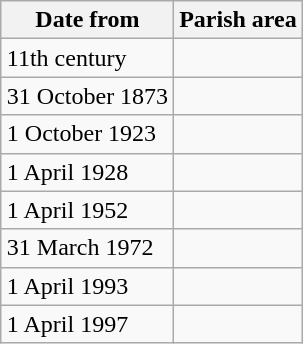<table class="wikitable" align=right>
<tr>
<th>Date from</th>
<th>Parish area</th>
</tr>
<tr>
<td> 11th century</td>
<td></td>
</tr>
<tr>
<td>31 October 1873</td>
<td></td>
</tr>
<tr>
<td>1 October 1923</td>
<td></td>
</tr>
<tr>
<td>1 April 1928</td>
<td></td>
</tr>
<tr>
<td>1 April 1952</td>
<td></td>
</tr>
<tr>
<td>31 March 1972</td>
<td></td>
</tr>
<tr>
<td>1 April 1993</td>
<td></td>
</tr>
<tr>
<td>1 April 1997</td>
<td></td>
</tr>
</table>
